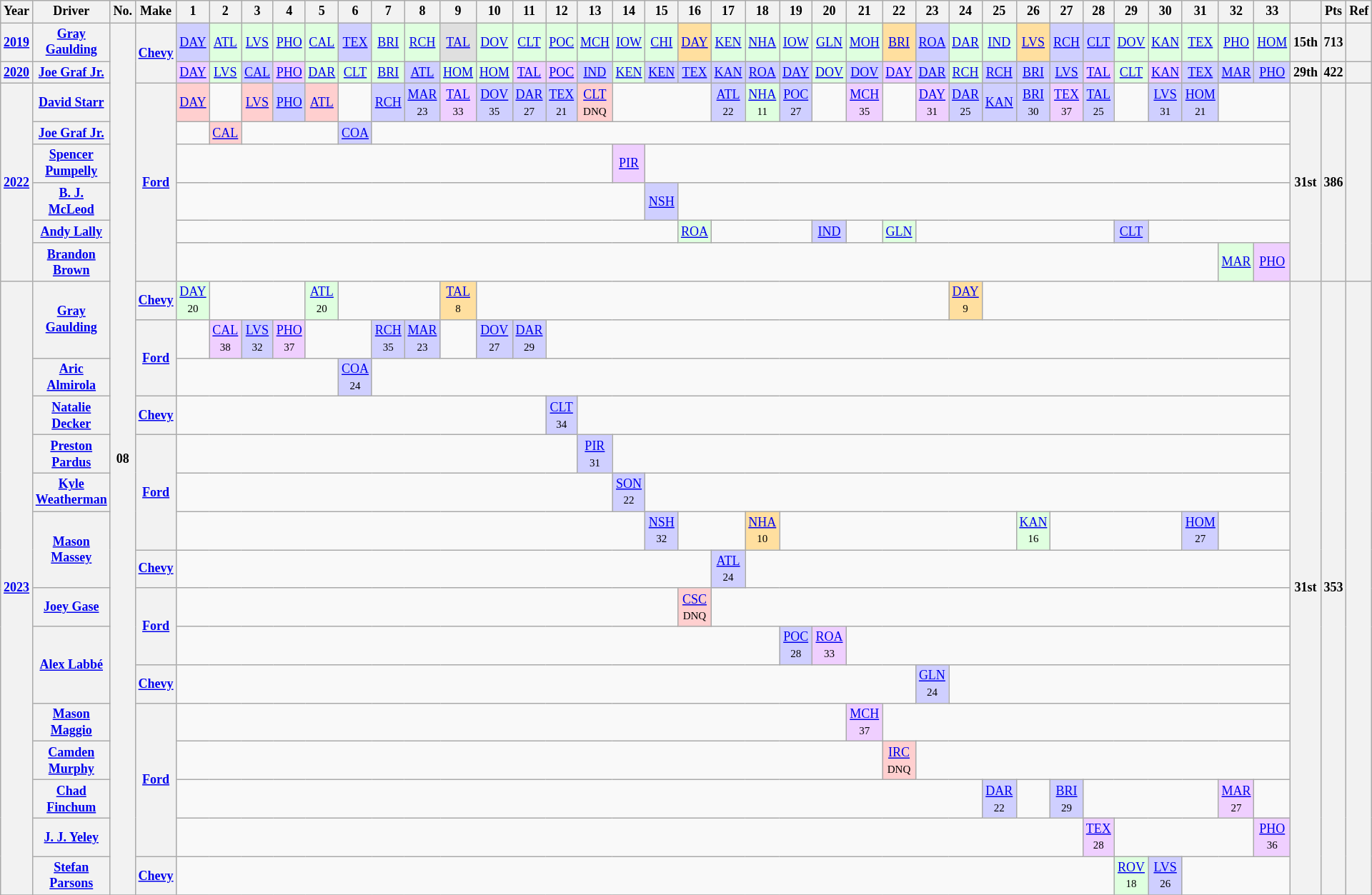<table class="wikitable" style="text-align:center; font-size:75%">
<tr>
<th>Year</th>
<th>Driver</th>
<th>No.</th>
<th>Make</th>
<th>1</th>
<th>2</th>
<th>3</th>
<th>4</th>
<th>5</th>
<th>6</th>
<th>7</th>
<th>8</th>
<th>9</th>
<th>10</th>
<th>11</th>
<th>12</th>
<th>13</th>
<th>14</th>
<th>15</th>
<th>16</th>
<th>17</th>
<th>18</th>
<th>19</th>
<th>20</th>
<th>21</th>
<th>22</th>
<th>23</th>
<th>24</th>
<th>25</th>
<th>26</th>
<th>27</th>
<th>28</th>
<th>29</th>
<th>30</th>
<th>31</th>
<th>32</th>
<th>33</th>
<th></th>
<th>Pts</th>
<th>Ref</th>
</tr>
<tr>
<th><a href='#'>2019</a></th>
<th><a href='#'>Gray Gaulding</a></th>
<th rowspan="24">08</th>
<th Rowspan=2><a href='#'>Chevy</a></th>
<td style="background:#CFCFFF;"><a href='#'>DAY</a><br></td>
<td style="background:#DFFFDF;"><a href='#'>ATL</a><br></td>
<td style="background:#DFFFDF;"><a href='#'>LVS</a><br></td>
<td style="background:#DFFFDF;"><a href='#'>PHO</a><br></td>
<td style="background:#DFFFDF;"><a href='#'>CAL</a><br></td>
<td style="background:#CFCFFF;"><a href='#'>TEX</a><br></td>
<td style="background:#DFFFDF;"><a href='#'>BRI</a><br></td>
<td style="background:#DFFFDF;"><a href='#'>RCH</a><br></td>
<td style="background:#DFDFDF;"><a href='#'>TAL</a><br></td>
<td style="background:#DFFFDF;"><a href='#'>DOV</a><br></td>
<td style="background:#DFFFDF;"><a href='#'>CLT</a><br></td>
<td style="background:#DFFFDF;"><a href='#'>POC</a><br></td>
<td style="background:#DFFFDF;"><a href='#'>MCH</a><br></td>
<td style="background:#DFFFDF;"><a href='#'>IOW</a><br></td>
<td style="background:#DFFFDF;"><a href='#'>CHI</a><br></td>
<td style="background:#FFDF9F;"><a href='#'>DAY</a><br></td>
<td style="background:#DFFFDF;"><a href='#'>KEN</a><br></td>
<td style="background:#DFFFDF;"><a href='#'>NHA</a><br></td>
<td style="background:#DFFFDF;"><a href='#'>IOW</a><br></td>
<td style="background:#DFFFDF;"><a href='#'>GLN</a><br></td>
<td style="background:#DFFFDF;"><a href='#'>MOH</a><br></td>
<td style="background:#FFDF9F;"><a href='#'>BRI</a><br></td>
<td style="background:#CFCFFF;"><a href='#'>ROA</a><br></td>
<td style="background:#DFFFDF;"><a href='#'>DAR</a><br></td>
<td style="background:#DFFFDF;"><a href='#'>IND</a><br></td>
<td style="background:#FFDF9F;"><a href='#'>LVS</a><br></td>
<td style="background:#CFCFFF;"><a href='#'>RCH</a><br></td>
<td style="background:#CFCFFF;"><a href='#'>CLT</a><br></td>
<td style="background:#DFFFDF;"><a href='#'>DOV</a><br></td>
<td style="background:#DFFFDF;"><a href='#'>KAN</a><br></td>
<td style="background:#DFFFDF;"><a href='#'>TEX</a><br></td>
<td style="background:#DFFFDF;"><a href='#'>PHO</a><br></td>
<td style="background:#DFFFDF;"><a href='#'>HOM</a><br></td>
<th>15th</th>
<th>713</th>
<th></th>
</tr>
<tr>
<th><a href='#'>2020</a></th>
<th><a href='#'>Joe Graf Jr.</a></th>
<td style="background:#EFCFFF;"><a href='#'>DAY</a><br></td>
<td style="background:#DFFFDF;"><a href='#'>LVS</a><br></td>
<td style="background:#CFCFFF;"><a href='#'>CAL</a><br></td>
<td style="background:#EFCFFF;"><a href='#'>PHO</a><br></td>
<td style="background:#DFFFDF;"><a href='#'>DAR</a><br></td>
<td style="background:#DFFFDF;"><a href='#'>CLT</a><br></td>
<td style="background:#DFFFDF;"><a href='#'>BRI</a><br></td>
<td style="background:#CFCFFF;"><a href='#'>ATL</a><br></td>
<td style="background:#DFFFDF;"><a href='#'>HOM</a><br></td>
<td style="background:#DFFFDF;"><a href='#'>HOM</a><br></td>
<td style="background:#EFCFFF;"><a href='#'>TAL</a><br></td>
<td style="background:#EFCFFF;"><a href='#'>POC</a><br></td>
<td style="background:#CFCFFF;"><a href='#'>IND</a><br></td>
<td style="background:#DFFFDF;"><a href='#'>KEN</a><br></td>
<td style="background:#CFCFFF;"><a href='#'>KEN</a><br></td>
<td style="background:#CFCFFF;"><a href='#'>TEX</a><br></td>
<td style="background:#CFCFFF;"><a href='#'>KAN</a><br></td>
<td style="background:#CFCFFF;"><a href='#'>ROA</a><br></td>
<td style="background:#CFCFFF;"><a href='#'>DAY</a><br></td>
<td style="background:#DFFFDF;"><a href='#'>DOV</a><br></td>
<td style="background:#CFCFFF;"><a href='#'>DOV</a><br></td>
<td style="background:#EFCFFF;"><a href='#'>DAY</a><br></td>
<td style="background:#CFCFFF;"><a href='#'>DAR</a><br></td>
<td style="background:#DFFFDF;"><a href='#'>RCH</a><br></td>
<td style="background:#CFCFFF;"><a href='#'>RCH</a><br></td>
<td style="background:#CFCFFF;"><a href='#'>BRI</a><br></td>
<td style="background:#CFCFFF;"><a href='#'>LVS</a><br></td>
<td style="background:#EFCFFF;"><a href='#'>TAL</a><br></td>
<td style="background:#DFFFDF;"><a href='#'>CLT</a><br></td>
<td style="background:#EFCFFF;"><a href='#'>KAN</a><br></td>
<td style="background:#CFCFFF;"><a href='#'>TEX</a><br></td>
<td style="background:#CFCFFF;"><a href='#'>MAR</a><br></td>
<td style="background:#CFCFFF;"><a href='#'>PHO</a><br></td>
<th>29th</th>
<th>422</th>
<th></th>
</tr>
<tr>
<th rowspan="6"><a href='#'>2022</a></th>
<th><a href='#'>David Starr</a></th>
<th rowspan="6"><a href='#'>Ford</a></th>
<td style="background:#FFCFCF;"><a href='#'>DAY</a><br></td>
<td colspan=1></td>
<td style="background:#FFCFCF;"><a href='#'>LVS</a><br></td>
<td style="background:#CFCFFF;"><a href='#'>PHO</a><br></td>
<td style="background:#FFCFCF;"><a href='#'>ATL</a><br></td>
<td></td>
<td style="background:#CFCFFF;"><a href='#'>RCH</a><br></td>
<td style="background:#CFCFFF;"><a href='#'>MAR</a><br><small>23</small></td>
<td style="background:#EFCFFF;"><a href='#'>TAL</a><br><small>33</small></td>
<td style="background:#CFCFFF;"><a href='#'>DOV</a><br><small>35</small></td>
<td style="background:#CFCFFF;"><a href='#'>DAR</a><br><small>27</small></td>
<td style="background:#CFCFFF;"><a href='#'>TEX</a><br><small>21</small></td>
<td style="background:#FFCFCF;"><a href='#'>CLT</a><br><small>DNQ</small></td>
<td colspan=3></td>
<td style="background:#CFCFFF;"><a href='#'>ATL</a><br><small>22</small></td>
<td style="background:#DFFFDF;"><a href='#'>NHA</a><br><small>11</small></td>
<td style="background:#CFCFFF;"><a href='#'>POC</a> <br><small>27</small></td>
<td></td>
<td style="background:#EFCFFF;"><a href='#'>MCH</a> <br><small>35</small></td>
<td></td>
<td style="background:#EFCFFF;"><a href='#'>DAY</a><br><small>31</small></td>
<td style="background:#CFCFFF;"><a href='#'>DAR</a><br><small>25</small></td>
<td style="background:#CFCFFF;"><a href='#'>KAN</a><br></td>
<td style="background:#CFCFFF;"><a href='#'>BRI</a><br><small>30</small></td>
<td style="background:#EFCFFF;"><a href='#'>TEX</a><br><small>37</small></td>
<td style="background:#CFCFFF;"><a href='#'>TAL</a><br><small>25</small></td>
<td></td>
<td style="background:#CFCFFF;"><a href='#'>LVS</a><br><small>31</small></td>
<td style="background:#CFCFFF;"><a href='#'>HOM</a><br><small>21</small></td>
<td colspan="2"></td>
<th rowspan="6">31st</th>
<th rowspan=6>386</th>
<th rowspan=6></th>
</tr>
<tr>
<th><a href='#'>Joe Graf Jr.</a></th>
<td></td>
<td style="background:#FFCFCF;"><a href='#'>CAL</a><br></td>
<td colspan=3></td>
<td style="background:#CFCFFF;"><a href='#'>COA</a><br></td>
<td colspan=27></td>
</tr>
<tr>
<th><a href='#'>Spencer Pumpelly</a></th>
<td colspan=13></td>
<td style="background:#EFCFFF;"><a href='#'>PIR</a><br></td>
<td colspan=19></td>
</tr>
<tr>
<th><a href='#'>B. J. McLeod</a></th>
<td colspan=14></td>
<td style="background:#CFCFFF;"><a href='#'>NSH</a><br></td>
<td colspan=18></td>
</tr>
<tr>
<th><a href='#'>Andy Lally</a></th>
<td colspan=15></td>
<td style="background:#DFFFDF;"><a href='#'>ROA</a><br></td>
<td colspan=3></td>
<td style="background:#CFCFFF;"><a href='#'>IND</a> <br></td>
<td colspan=1></td>
<td style="background:#DFFFDF;"><a href='#'>GLN</a><br></td>
<td colspan=6></td>
<td style="background:#CFCFFF;"><a href='#'>CLT</a><br></td>
<td colspan=4></td>
</tr>
<tr>
<th><a href='#'>Brandon Brown</a></th>
<td colspan="31"></td>
<td style="background:#DFFFDF;"><a href='#'>MAR</a><br></td>
<td style="background:#EFCFFF;"><a href='#'>PHO</a><br></td>
</tr>
<tr>
<th rowspan="16"><a href='#'>2023</a></th>
<th rowspan=2><a href='#'>Gray Gaulding</a></th>
<th><a href='#'>Chevy</a></th>
<td style="background:#DFFFDF;"><a href='#'>DAY</a><br><small>20</small></td>
<td colspan="3"></td>
<td style="background:#DFFFDF;"><a href='#'>ATL</a><br><small>20</small></td>
<td colspan="3"></td>
<td style="background:#FFDF9F;"><a href='#'>TAL</a><br><small>8</small></td>
<td colspan="14"></td>
<td style="background:#FFDF9F;"><a href='#'>DAY</a><br><small>9</small></td>
<td colspan="9"></td>
<th rowspan="16">31st</th>
<th rowspan="16">353</th>
<th rowspan="16"></th>
</tr>
<tr>
<th rowspan=2><a href='#'>Ford</a></th>
<td></td>
<td style="background:#EFCFFF;"><a href='#'>CAL</a><br><small>38</small></td>
<td style="background:#CFCFFF;"><a href='#'>LVS</a><br><small>32</small></td>
<td style="background:#EFCFFF;"><a href='#'>PHO</a><br><small>37</small></td>
<td colspan="2"></td>
<td style="background:#CFCFFF;"><a href='#'>RCH</a><br><small>35</small></td>
<td style="background:#CFCFFF;"><a href='#'>MAR</a><br><small>23</small></td>
<td></td>
<td style="background:#CFCFFF;"><a href='#'>DOV</a><br><small>27</small></td>
<td style="background:#CFCFFF;"><a href='#'>DAR</a><br><small>29</small></td>
<td colspan="22"></td>
</tr>
<tr>
<th><a href='#'>Aric Almirola</a></th>
<td colspan=5></td>
<td style="background:#CFCFFF;"><a href='#'>COA</a><br><small>24</small></td>
<td colspan=27></td>
</tr>
<tr>
<th><a href='#'>Natalie Decker</a></th>
<th><a href='#'>Chevy</a></th>
<td colspan=11></td>
<td style="background:#CFCFFF;"><a href='#'>CLT</a><br><small>34</small></td>
<td colspan=21></td>
</tr>
<tr>
<th><a href='#'>Preston Pardus</a></th>
<th rowspan=3><a href='#'>Ford</a></th>
<td colspan="12"></td>
<td style="background:#CFCFFF;"><a href='#'>PIR</a><br><small>31</small></td>
<td colspan="20"></td>
</tr>
<tr>
<th><a href='#'>Kyle Weatherman</a></th>
<td colspan="13"></td>
<td style="background:#CFCFFF;"><a href='#'>SON</a><br><small>22</small></td>
<td colspan="19"></td>
</tr>
<tr>
<th rowspan=2><a href='#'>Mason Massey</a></th>
<td colspan="14"></td>
<td style="background:#CFCFFF;"><a href='#'>NSH</a><br><small>32</small></td>
<td colspan=2></td>
<td style="background:#FFDF9F;"><a href='#'>NHA</a><br><small>10</small></td>
<td colspan="7"></td>
<td style="background:#DFFFDF;"><a href='#'>KAN</a><br><small>16</small></td>
<td colspan="4"></td>
<td style="background:#CFCFFF;"><a href='#'>HOM</a><br><small>27</small></td>
<td colspan="2"></td>
</tr>
<tr>
<th><a href='#'>Chevy</a></th>
<td colspan=16></td>
<td style="background:#CFCFFF;"><a href='#'>ATL</a><br><small>24</small></td>
<td colspan="16"></td>
</tr>
<tr>
<th><a href='#'>Joey Gase</a></th>
<th rowspan="2"><a href='#'>Ford</a></th>
<td colspan="15"></td>
<td style="background:#FFCFCF;"><a href='#'>CSC</a><br><small>DNQ</small></td>
<td colspan="17"></td>
</tr>
<tr>
<th rowspan=2><a href='#'>Alex Labbé</a></th>
<td colspan=18></td>
<td style="background:#CFCFFF;"><a href='#'>POC</a><br><small>28</small></td>
<td style="background:#EFCFFF;"><a href='#'>ROA</a><br><small>33</small></td>
<td colspan=13></td>
</tr>
<tr>
<th><a href='#'>Chevy</a></th>
<td colspan=22></td>
<td style="background:#CFCFFF;"><a href='#'>GLN</a><br><small>24</small></td>
<td colspan=10></td>
</tr>
<tr>
<th><a href='#'>Mason Maggio</a></th>
<th rowspan="4"><a href='#'>Ford</a></th>
<td colspan=20></td>
<td style="background:#EFCFFF;"><a href='#'>MCH</a><br><small>37</small></td>
<td colspan=12></td>
</tr>
<tr>
<th><a href='#'>Camden Murphy</a></th>
<td colspan="21"></td>
<td style="background:#FFCFCF;"><a href='#'>IRC</a><br><small>DNQ</small></td>
<td colspan="11"></td>
</tr>
<tr>
<th><a href='#'>Chad Finchum</a></th>
<td colspan="24"></td>
<td style="background:#CFCFFF;"><a href='#'>DAR</a><br><small>22</small></td>
<td></td>
<td style="background:#CFCFFF;"><a href='#'>BRI</a><br><small>29</small></td>
<td colspan="4"></td>
<td style="background:#EFCFFF;"><a href='#'>MAR</a><br><small>27</small></td>
<td></td>
</tr>
<tr>
<th><a href='#'>J. J. Yeley</a></th>
<td colspan="27"></td>
<td style="background:#EFCFFF;"><a href='#'>TEX</a><br><small>28</small></td>
<td colspan="4"></td>
<td style="background:#EFCFFF;"><a href='#'>PHO</a><br><small>36</small></td>
</tr>
<tr>
<th><a href='#'>Stefan Parsons</a></th>
<th><a href='#'>Chevy</a></th>
<td colspan="28"></td>
<td style="background:#DFFFDF;"><a href='#'>ROV</a><br><small>18</small></td>
<td style="background:#CFCFFF;"><a href='#'>LVS</a><br><small>26</small></td>
<td colspan="3"></td>
</tr>
<tr>
</tr>
</table>
